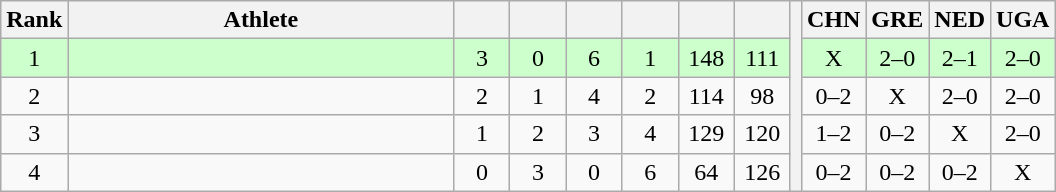<table class="wikitable" style="text-align:center">
<tr>
<th>Rank</th>
<th width=250>Athlete</th>
<th width=30></th>
<th width=30></th>
<th width=30></th>
<th width=30></th>
<th width=30></th>
<th width=30></th>
<th rowspan=5></th>
<th width=30>CHN</th>
<th width=30>GRE</th>
<th width=30>NED</th>
<th width=30>UGA</th>
</tr>
<tr style="background-color:#ccffcc;">
<td>1</td>
<td align=left></td>
<td>3</td>
<td>0</td>
<td>6</td>
<td>1</td>
<td>148</td>
<td>111</td>
<td>X</td>
<td>2–0</td>
<td>2–1</td>
<td>2–0</td>
</tr>
<tr>
<td>2</td>
<td align=left></td>
<td>2</td>
<td>1</td>
<td>4</td>
<td>2</td>
<td>114</td>
<td>98</td>
<td>0–2</td>
<td>X</td>
<td>2–0</td>
<td>2–0</td>
</tr>
<tr>
<td>3</td>
<td align=left></td>
<td>1</td>
<td>2</td>
<td>3</td>
<td>4</td>
<td>129</td>
<td>120</td>
<td>1–2</td>
<td>0–2</td>
<td>X</td>
<td>2–0</td>
</tr>
<tr>
<td>4</td>
<td align=left></td>
<td>0</td>
<td>3</td>
<td>0</td>
<td>6</td>
<td>64</td>
<td>126</td>
<td>0–2</td>
<td>0–2</td>
<td>0–2</td>
<td>X</td>
</tr>
</table>
